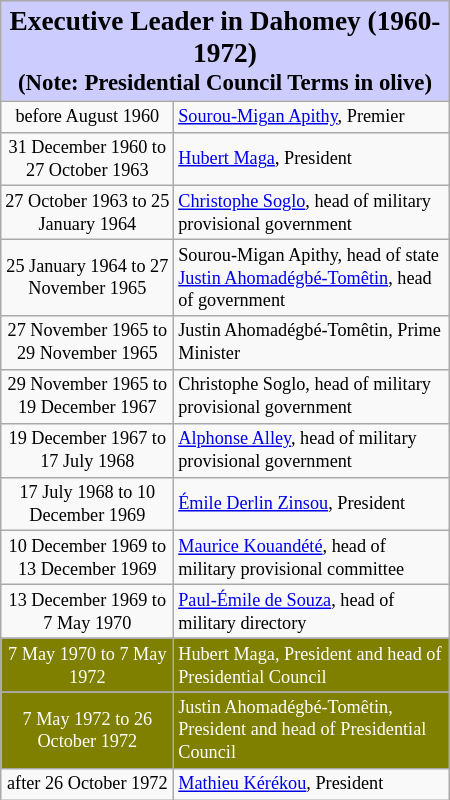<table class="wikitable" style="float:right; width:300px; margin:0.5em 0 1em 1em; font-size:95%;">
<tr>
<th colspan="2" style="background:#ccf; text-align:center;"><big>Executive Leader in Dahomey (1960-1972)</big><br>(Note: Presidential Council Terms in olive)</th>
</tr>
<tr>
<td style="font-size:80%; text-align:center;">before August 1960</td>
<td style="font-size: 80%;"><a href='#'>Sourou-Migan Apithy</a>, Premier</td>
</tr>
<tr>
<td style="font-size:80%; text-align:center;">31 December 1960 to 27 October 1963</td>
<td style="font-size: 80%;"><a href='#'>Hubert Maga</a>, President</td>
</tr>
<tr>
<td style="font-size:80%; text-align:center;">27 October 1963 to 25 January 1964</td>
<td style="font-size: 80%;"><a href='#'>Christophe Soglo</a>, head of military provisional government</td>
</tr>
<tr>
<td style="font-size:80%; text-align:center;">25 January 1964 to 27 November 1965</td>
<td style="font-size: 80%;">Sourou-Migan Apithy, head of state<br><a href='#'>Justin Ahomadégbé-Tomêtin</a>, head of government</td>
</tr>
<tr>
<td style="font-size:80%; text-align:center;">27 November 1965 to 29 November 1965</td>
<td style="font-size: 80%;">Justin Ahomadégbé-Tomêtin, Prime Minister</td>
</tr>
<tr>
<td style="font-size:80%; text-align:center;">29 November 1965 to 19 December 1967</td>
<td style="font-size: 80%;">Christophe Soglo, head of military provisional government</td>
</tr>
<tr>
<td style="font-size:80%; text-align:center;">19 December 1967 to 17 July 1968</td>
<td style="font-size: 80%;"><a href='#'>Alphonse Alley</a>, head of military provisional government</td>
</tr>
<tr>
<td style="font-size:80%; text-align:center;">17 July 1968 to 10 December 1969</td>
<td style="font-size: 80%;"><a href='#'>Émile Derlin Zinsou</a>, President</td>
</tr>
<tr>
<td style="font-size:80%; text-align:center;">10 December 1969 to 13 December 1969</td>
<td style="font-size: 80%;"><a href='#'>Maurice Kouandété</a>, head of military provisional committee</td>
</tr>
<tr>
<td style="font-size:80%; text-align:center;">13 December 1969 to 7 May 1970</td>
<td style="font-size: 80%;"><a href='#'>Paul-Émile de Souza</a>, head of military directory</td>
</tr>
<tr>
</tr>
<tr style="background: olive; color: white">
<td style="font-size:80%; text-align:center;">7 May 1970 to 7 May 1972</td>
<td style="font-size: 80%;">Hubert Maga, President and head of Presidential Council</td>
</tr>
<tr>
</tr>
<tr style="background: olive; color: white">
<td style="font-size:80%; text-align:center;">7 May 1972 to 26 October 1972</td>
<td style="font-size: 80%;">Justin Ahomadégbé-Tomêtin, President and head of Presidential Council</td>
</tr>
<tr>
<td style="font-size:80%; text-align:center;">after 26 October 1972</td>
<td style="font-size: 80%;"><a href='#'>Mathieu Kérékou</a>, President</td>
</tr>
</table>
